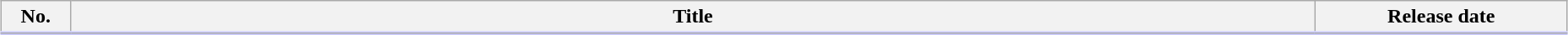<table class="wikitable" style="width:98%; margin:auto; background:#FFF;">
<tr style="border-bottom: 3px solid #CCF">
<th style="width:3em;">No.</th>
<th>Title</th>
<th style="width:12em;">Release date</th>
</tr>
<tr>
</tr>
</table>
